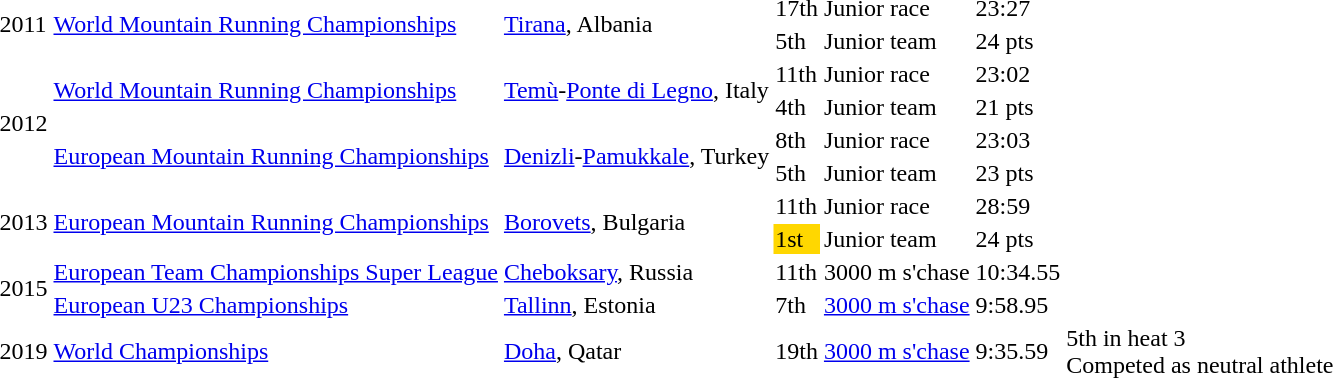<table>
<tr>
<td rowspan=2>2011</td>
<td rowspan=2><a href='#'>World Mountain Running Championships</a></td>
<td rowspan=2><a href='#'>Tirana</a>, Albania</td>
<td>17th</td>
<td>Junior race</td>
<td>23:27</td>
</tr>
<tr>
<td>5th</td>
<td>Junior team</td>
<td>24 pts</td>
</tr>
<tr>
<td rowspan=4>2012</td>
<td rowspan=2><a href='#'>World Mountain Running Championships</a></td>
<td rowspan=2><a href='#'>Temù</a>-<a href='#'>Ponte di Legno</a>, Italy</td>
<td>11th</td>
<td>Junior race</td>
<td>23:02</td>
</tr>
<tr>
<td>4th</td>
<td>Junior team</td>
<td>21 pts</td>
</tr>
<tr>
<td rowspan=2><a href='#'>European Mountain Running Championships</a></td>
<td rowspan=2><a href='#'>Denizli</a>-<a href='#'>Pamukkale</a>, Turkey</td>
<td>8th</td>
<td>Junior race</td>
<td>23:03</td>
</tr>
<tr>
<td>5th</td>
<td>Junior team</td>
<td>23 pts</td>
</tr>
<tr>
<td rowspan=2>2013</td>
<td rowspan=2><a href='#'>European Mountain Running Championships</a></td>
<td rowspan=2><a href='#'>Borovets</a>, Bulgaria</td>
<td>11th</td>
<td>Junior race</td>
<td>28:59</td>
</tr>
<tr>
<td bgcolor=gold>1st</td>
<td>Junior team</td>
<td>24 pts</td>
</tr>
<tr>
<td rowspan=2>2015</td>
<td><a href='#'>European Team Championships Super League</a></td>
<td><a href='#'>Cheboksary</a>, Russia</td>
<td>11th</td>
<td>3000 m s'chase</td>
<td>10:34.55</td>
</tr>
<tr>
<td><a href='#'>European U23 Championships</a></td>
<td><a href='#'>Tallinn</a>, Estonia</td>
<td>7th</td>
<td><a href='#'>3000 m s'chase</a></td>
<td>9:58.95</td>
</tr>
<tr>
<td>2019</td>
<td><a href='#'>World Championships</a></td>
<td><a href='#'>Doha</a>, Qatar</td>
<td>19th</td>
<td><a href='#'>3000 m s'chase</a></td>
<td>9:35.59</td>
<td>5th in heat 3<br>Competed as neutral athlete</td>
</tr>
</table>
